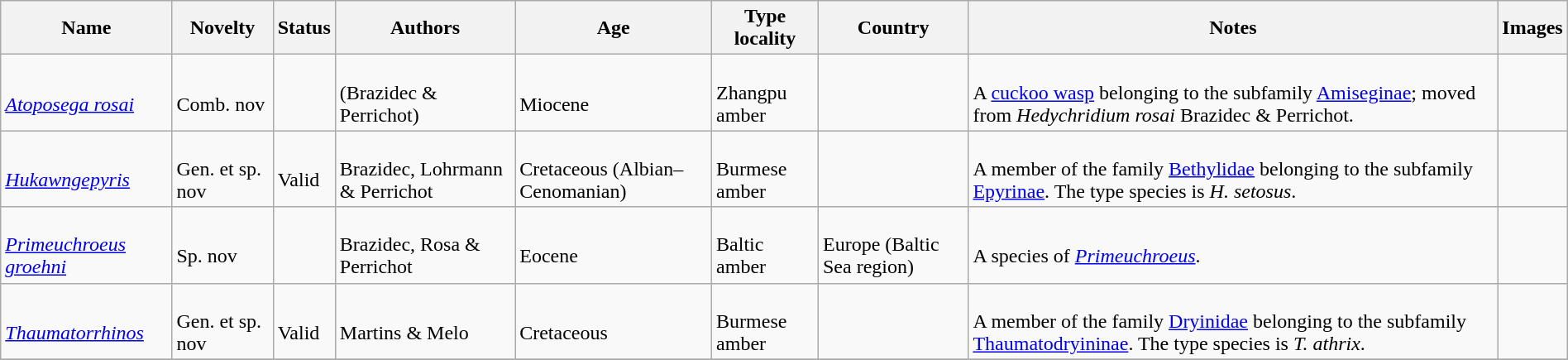<table class="wikitable sortable" align="center" width="100%">
<tr>
<th>Name</th>
<th>Novelty</th>
<th>Status</th>
<th>Authors</th>
<th>Age</th>
<th>Type locality</th>
<th>Country</th>
<th>Notes</th>
<th>Images</th>
</tr>
<tr>
<td><br><em><a href='#'>Atoposega rosai</a></em></td>
<td><br>Comb. nov</td>
<td></td>
<td><br>(Brazidec & Perrichot)</td>
<td><br>Miocene</td>
<td><br>Zhangpu amber</td>
<td><br></td>
<td><br>A <a href='#'>cuckoo wasp</a> belonging to the subfamily <a href='#'>Amiseginae</a>; moved from <em>Hedychridium rosai</em> Brazidec & Perrichot.</td>
<td></td>
</tr>
<tr>
<td><br><em><a href='#'>Hukawngepyris</a></em></td>
<td><br>Gen. et sp. nov</td>
<td><br>Valid</td>
<td><br>Brazidec, Lohrmann & Perrichot</td>
<td><br>Cretaceous (Albian–Cenomanian)</td>
<td><br>Burmese amber</td>
<td><br></td>
<td><br>A member of the family <a href='#'>Bethylidae</a> belonging to the subfamily <a href='#'>Epyrinae</a>. The type species is <em>H. setosus</em>.</td>
<td></td>
</tr>
<tr>
<td><br><em><a href='#'>Primeuchroeus groehni</a></em></td>
<td><br>Sp. nov</td>
<td></td>
<td><br>Brazidec, Rosa & Perrichot</td>
<td><br>Eocene</td>
<td><br>Baltic amber</td>
<td><br>Europe (Baltic Sea region)</td>
<td><br>A species of <em><a href='#'>Primeuchroeus</a></em>.</td>
<td></td>
</tr>
<tr>
<td><br><em><a href='#'>Thaumatorrhinos</a></em></td>
<td><br>Gen. et sp. nov</td>
<td><br>Valid</td>
<td><br>Martins & Melo</td>
<td><br>Cretaceous</td>
<td><br>Burmese amber</td>
<td><br></td>
<td><br>A member of the family <a href='#'>Dryinidae</a> belonging to the subfamily <a href='#'>Thaumatodryininae</a>. The type species is <em>T. athrix</em>.</td>
<td></td>
</tr>
<tr>
</tr>
</table>
